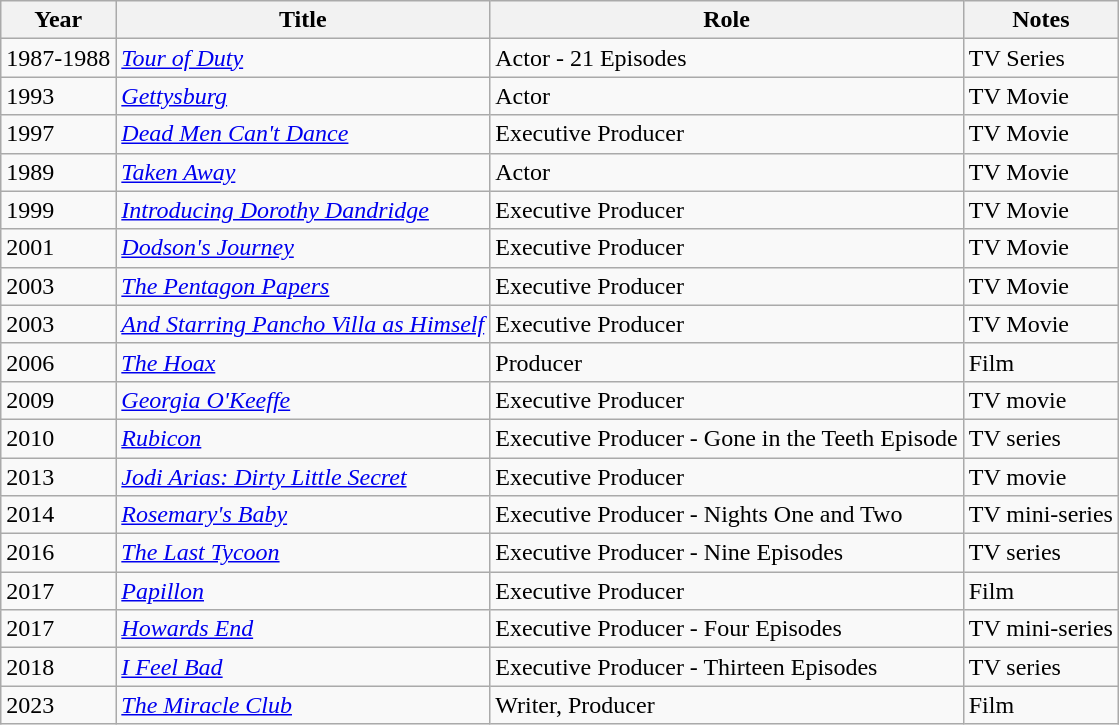<table class="wikitable sortable">
<tr>
<th>Year</th>
<th>Title</th>
<th>Role</th>
<th class="unsortable">Notes</th>
</tr>
<tr>
<td>1987-1988</td>
<td><em><a href='#'>Tour of Duty</a></em></td>
<td>Actor - 21 Episodes</td>
<td>TV Series</td>
</tr>
<tr>
<td>1993</td>
<td><em><a href='#'>Gettysburg</a></em></td>
<td>Actor</td>
<td>TV Movie</td>
</tr>
<tr>
<td>1997</td>
<td><em><a href='#'>Dead Men Can't Dance</a></em></td>
<td>Executive Producer</td>
<td>TV Movie</td>
</tr>
<tr>
<td>1989</td>
<td><em><a href='#'>Taken Away</a></em></td>
<td>Actor</td>
<td>TV Movie</td>
</tr>
<tr>
<td>1999</td>
<td><em><a href='#'>Introducing Dorothy Dandridge</a></em></td>
<td>Executive Producer</td>
<td>TV Movie</td>
</tr>
<tr>
<td>2001</td>
<td><em><a href='#'>Dodson's Journey</a></em></td>
<td>Executive Producer</td>
<td>TV Movie</td>
</tr>
<tr>
<td>2003</td>
<td><em><a href='#'>The Pentagon Papers</a></em></td>
<td>Executive Producer</td>
<td>TV Movie</td>
</tr>
<tr>
<td>2003</td>
<td><em><a href='#'>And Starring Pancho Villa as Himself</a></em></td>
<td>Executive Producer</td>
<td>TV Movie</td>
</tr>
<tr>
<td>2006</td>
<td><em><a href='#'>The Hoax</a></em></td>
<td>Producer</td>
<td>Film</td>
</tr>
<tr>
<td>2009</td>
<td><a href='#'><em>Georgia O'Keeffe</em></a></td>
<td>Executive Producer</td>
<td>TV movie</td>
</tr>
<tr>
<td>2010</td>
<td><a href='#'><em>Rubicon</em></a></td>
<td>Executive Producer - Gone in the Teeth Episode</td>
<td>TV series</td>
</tr>
<tr>
<td>2013</td>
<td><em><a href='#'>Jodi Arias: Dirty Little Secret</a></em></td>
<td>Executive Producer</td>
<td>TV movie</td>
</tr>
<tr>
<td>2014</td>
<td><a href='#'><em>Rosemary's Baby</em></a></td>
<td>Executive Producer - Nights One and Two</td>
<td>TV mini-series</td>
</tr>
<tr>
<td>2016</td>
<td><a href='#'><em>The Last Tycoon</em></a></td>
<td>Executive Producer - Nine Episodes</td>
<td>TV series</td>
</tr>
<tr>
<td>2017</td>
<td><a href='#'><em>Papillon</em></a></td>
<td>Executive Producer</td>
<td>Film</td>
</tr>
<tr>
<td>2017</td>
<td><em><a href='#'>Howards End</a></em></td>
<td>Executive Producer - Four Episodes</td>
<td>TV mini-series</td>
</tr>
<tr>
<td>2018</td>
<td><em><a href='#'>I Feel Bad</a></em></td>
<td>Executive Producer - Thirteen Episodes</td>
<td>TV series</td>
</tr>
<tr>
<td>2023</td>
<td><em><a href='#'>The Miracle Club</a></em></td>
<td>Writer, Producer</td>
<td>Film</td>
</tr>
</table>
